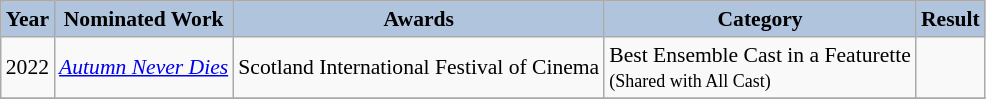<table class="wikitable" style="font-size:90%">
<tr style="text-align:centr;">
<th style="background:#B0C4DE;">Year</th>
<th style="background:#B0C4DE;">Nominated Work</th>
<th style="background:#B0C4DE;">Awards</th>
<th style="background:#B0C4DE;">Category</th>
<th style="background:#B0C4DE;">Result</th>
</tr>
<tr>
<td rowspan=1>2022</td>
<td rowspan=1><em><a href='#'>Autumn Never Dies</a></em></td>
<td rowspan=1>Scotland International Festival of Cinema </td>
<td>Best Ensemble Cast in a Featurette<br><small>(Shared with All Cast)</small></td>
<td></td>
</tr>
<tr>
</tr>
</table>
